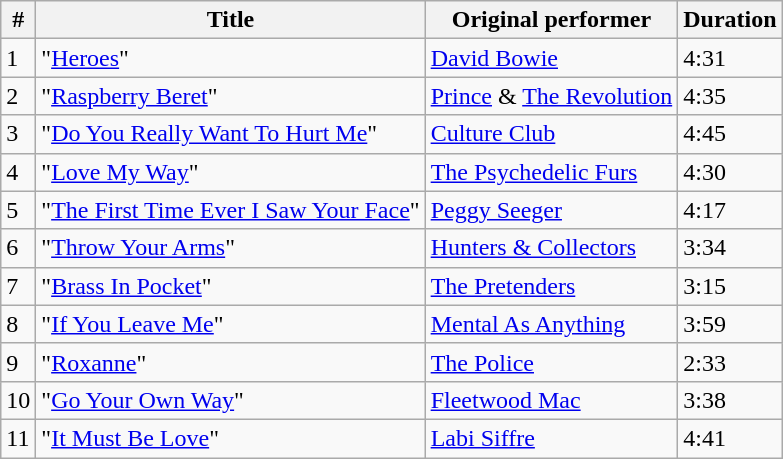<table class="wikitable">
<tr>
<th>#</th>
<th>Title</th>
<th>Original performer</th>
<th>Duration</th>
</tr>
<tr>
<td>1</td>
<td>"<a href='#'>Heroes</a>"</td>
<td><a href='#'>David Bowie</a></td>
<td>4:31</td>
</tr>
<tr>
<td>2</td>
<td>"<a href='#'>Raspberry Beret</a>"</td>
<td><a href='#'>Prince</a> & <a href='#'>The Revolution</a></td>
<td>4:35</td>
</tr>
<tr>
<td>3</td>
<td>"<a href='#'>Do You Really Want To Hurt Me</a>"</td>
<td><a href='#'>Culture Club</a></td>
<td>4:45</td>
</tr>
<tr>
<td>4</td>
<td>"<a href='#'>Love My Way</a>"</td>
<td><a href='#'>The Psychedelic Furs</a></td>
<td>4:30</td>
</tr>
<tr>
<td>5</td>
<td>"<a href='#'>The First Time Ever I Saw Your Face</a>"</td>
<td><a href='#'>Peggy Seeger</a></td>
<td>4:17</td>
</tr>
<tr>
<td>6</td>
<td>"<a href='#'>Throw Your Arms</a>"</td>
<td><a href='#'>Hunters & Collectors</a></td>
<td>3:34</td>
</tr>
<tr>
<td>7</td>
<td>"<a href='#'>Brass In Pocket</a>"</td>
<td><a href='#'>The Pretenders</a></td>
<td>3:15</td>
</tr>
<tr>
<td>8</td>
<td>"<a href='#'>If You Leave Me</a>"</td>
<td><a href='#'>Mental As Anything</a></td>
<td>3:59</td>
</tr>
<tr>
<td>9</td>
<td>"<a href='#'>Roxanne</a>"</td>
<td><a href='#'>The Police</a></td>
<td>2:33</td>
</tr>
<tr>
<td>10</td>
<td>"<a href='#'>Go Your Own Way</a>"</td>
<td><a href='#'>Fleetwood Mac</a></td>
<td>3:38</td>
</tr>
<tr>
<td>11</td>
<td>"<a href='#'>It Must Be Love</a>"</td>
<td><a href='#'>Labi Siffre</a></td>
<td>4:41</td>
</tr>
</table>
